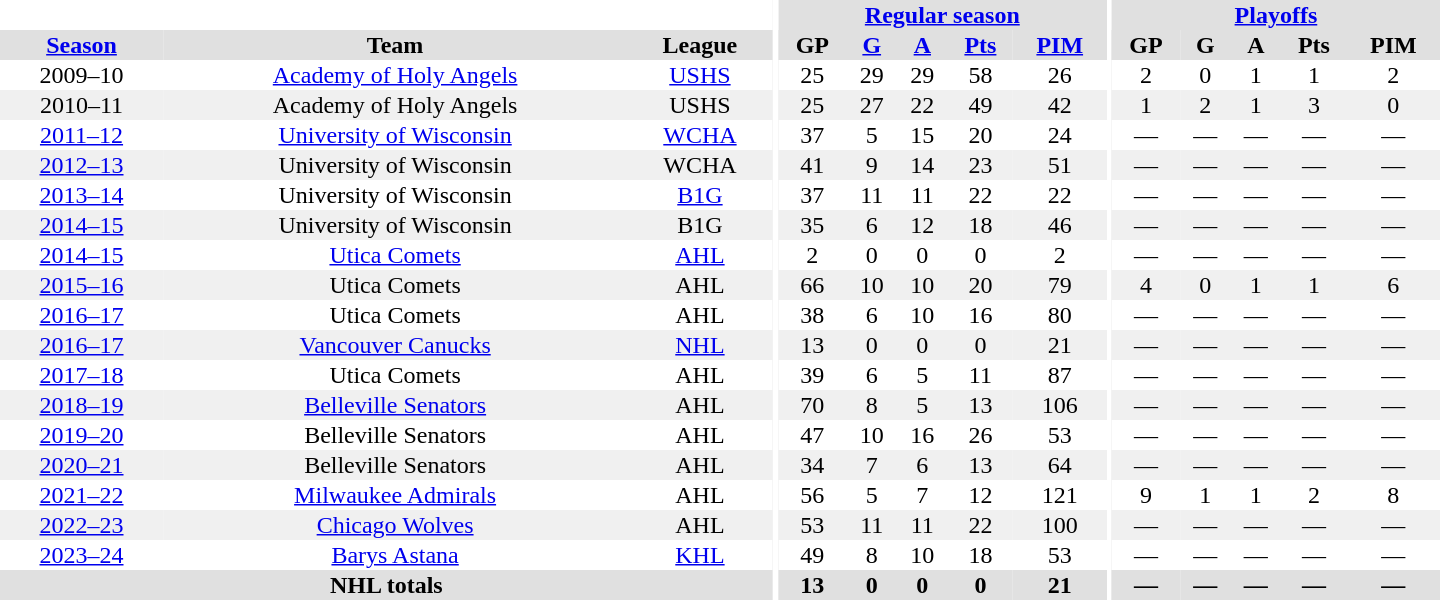<table border="0" cellpadding="1" cellspacing="0" style="text-align:center; width:60em">
<tr bgcolor="#e0e0e0">
<th colspan="3" bgcolor="#ffffff"></th>
<th rowspan="98" bgcolor="#ffffff"></th>
<th colspan="5"><a href='#'>Regular season</a></th>
<th rowspan="98" bgcolor="#ffffff"></th>
<th colspan="5"><a href='#'>Playoffs</a></th>
</tr>
<tr bgcolor="#e0e0e0">
<th><a href='#'>Season</a></th>
<th>Team</th>
<th>League</th>
<th>GP</th>
<th><a href='#'>G</a></th>
<th><a href='#'>A</a></th>
<th><a href='#'>Pts</a></th>
<th><a href='#'>PIM</a></th>
<th>GP</th>
<th>G</th>
<th>A</th>
<th>Pts</th>
<th>PIM</th>
</tr>
<tr>
<td>2009–10</td>
<td><a href='#'>Academy of Holy Angels</a></td>
<td><a href='#'>USHS</a></td>
<td>25</td>
<td>29</td>
<td>29</td>
<td>58</td>
<td>26</td>
<td>2</td>
<td>0</td>
<td>1</td>
<td>1</td>
<td>2</td>
</tr>
<tr bgcolor="#f0f0f0">
<td>2010–11</td>
<td>Academy of Holy Angels</td>
<td>USHS</td>
<td>25</td>
<td>27</td>
<td>22</td>
<td>49</td>
<td>42</td>
<td>1</td>
<td>2</td>
<td>1</td>
<td>3</td>
<td>0</td>
</tr>
<tr>
<td><a href='#'>2011–12</a></td>
<td><a href='#'>University of Wisconsin</a></td>
<td><a href='#'>WCHA</a></td>
<td>37</td>
<td>5</td>
<td>15</td>
<td>20</td>
<td>24</td>
<td>—</td>
<td>—</td>
<td>—</td>
<td>—</td>
<td>—</td>
</tr>
<tr bgcolor="#f0f0f0">
<td><a href='#'>2012–13</a></td>
<td>University of Wisconsin</td>
<td>WCHA</td>
<td>41</td>
<td>9</td>
<td>14</td>
<td>23</td>
<td>51</td>
<td>—</td>
<td>—</td>
<td>—</td>
<td>—</td>
<td>—</td>
</tr>
<tr>
<td><a href='#'>2013–14</a></td>
<td>University of Wisconsin</td>
<td><a href='#'>B1G</a></td>
<td>37</td>
<td>11</td>
<td>11</td>
<td>22</td>
<td>22</td>
<td>—</td>
<td>—</td>
<td>—</td>
<td>—</td>
<td>—</td>
</tr>
<tr bgcolor="#f0f0f0">
<td><a href='#'>2014–15</a></td>
<td>University of Wisconsin</td>
<td>B1G</td>
<td>35</td>
<td>6</td>
<td>12</td>
<td>18</td>
<td>46</td>
<td>—</td>
<td>—</td>
<td>—</td>
<td>—</td>
<td>—</td>
</tr>
<tr>
<td><a href='#'>2014–15</a></td>
<td><a href='#'>Utica Comets</a></td>
<td><a href='#'>AHL</a></td>
<td>2</td>
<td>0</td>
<td>0</td>
<td>0</td>
<td>2</td>
<td>—</td>
<td>—</td>
<td>—</td>
<td>—</td>
<td>—</td>
</tr>
<tr bgcolor="#f0f0f0">
<td><a href='#'>2015–16</a></td>
<td>Utica Comets</td>
<td>AHL</td>
<td>66</td>
<td>10</td>
<td>10</td>
<td>20</td>
<td>79</td>
<td>4</td>
<td>0</td>
<td>1</td>
<td>1</td>
<td>6</td>
</tr>
<tr>
<td><a href='#'>2016–17</a></td>
<td>Utica Comets</td>
<td>AHL</td>
<td>38</td>
<td>6</td>
<td>10</td>
<td>16</td>
<td>80</td>
<td>—</td>
<td>—</td>
<td>—</td>
<td>—</td>
<td>—</td>
</tr>
<tr bgcolor="#f0f0f0">
<td><a href='#'>2016–17</a></td>
<td><a href='#'>Vancouver Canucks</a></td>
<td><a href='#'>NHL</a></td>
<td>13</td>
<td>0</td>
<td>0</td>
<td>0</td>
<td>21</td>
<td>—</td>
<td>—</td>
<td>—</td>
<td>—</td>
<td>—</td>
</tr>
<tr>
<td><a href='#'>2017–18</a></td>
<td>Utica Comets</td>
<td>AHL</td>
<td>39</td>
<td>6</td>
<td>5</td>
<td>11</td>
<td>87</td>
<td>—</td>
<td>—</td>
<td>—</td>
<td>—</td>
<td>—</td>
</tr>
<tr bgcolor="#f0f0f0">
<td><a href='#'>2018–19</a></td>
<td><a href='#'>Belleville Senators</a></td>
<td>AHL</td>
<td>70</td>
<td>8</td>
<td>5</td>
<td>13</td>
<td>106</td>
<td>—</td>
<td>—</td>
<td>—</td>
<td>—</td>
<td>—</td>
</tr>
<tr>
<td><a href='#'>2019–20</a></td>
<td>Belleville Senators</td>
<td>AHL</td>
<td>47</td>
<td>10</td>
<td>16</td>
<td>26</td>
<td>53</td>
<td>—</td>
<td>—</td>
<td>—</td>
<td>—</td>
<td>—</td>
</tr>
<tr bgcolor="#f0f0f0">
<td><a href='#'>2020–21</a></td>
<td>Belleville Senators</td>
<td>AHL</td>
<td>34</td>
<td>7</td>
<td>6</td>
<td>13</td>
<td>64</td>
<td>—</td>
<td>—</td>
<td>—</td>
<td>—</td>
<td>—</td>
</tr>
<tr>
<td><a href='#'>2021–22</a></td>
<td><a href='#'>Milwaukee Admirals</a></td>
<td>AHL</td>
<td>56</td>
<td>5</td>
<td>7</td>
<td>12</td>
<td>121</td>
<td>9</td>
<td>1</td>
<td>1</td>
<td>2</td>
<td>8</td>
</tr>
<tr bgcolor="#f0f0f0">
<td><a href='#'>2022–23</a></td>
<td><a href='#'>Chicago Wolves</a></td>
<td>AHL</td>
<td>53</td>
<td>11</td>
<td>11</td>
<td>22</td>
<td>100</td>
<td>—</td>
<td>—</td>
<td>—</td>
<td>—</td>
<td>—</td>
</tr>
<tr>
<td><a href='#'>2023–24</a></td>
<td><a href='#'>Barys Astana</a></td>
<td><a href='#'>KHL</a></td>
<td>49</td>
<td>8</td>
<td>10</td>
<td>18</td>
<td>53</td>
<td>—</td>
<td>—</td>
<td>—</td>
<td>—</td>
<td>—</td>
</tr>
<tr bgcolor="#e0e0e0">
<th colspan="3">NHL totals</th>
<th>13</th>
<th>0</th>
<th>0</th>
<th>0</th>
<th>21</th>
<th>—</th>
<th>—</th>
<th>—</th>
<th>—</th>
<th>—</th>
</tr>
</table>
